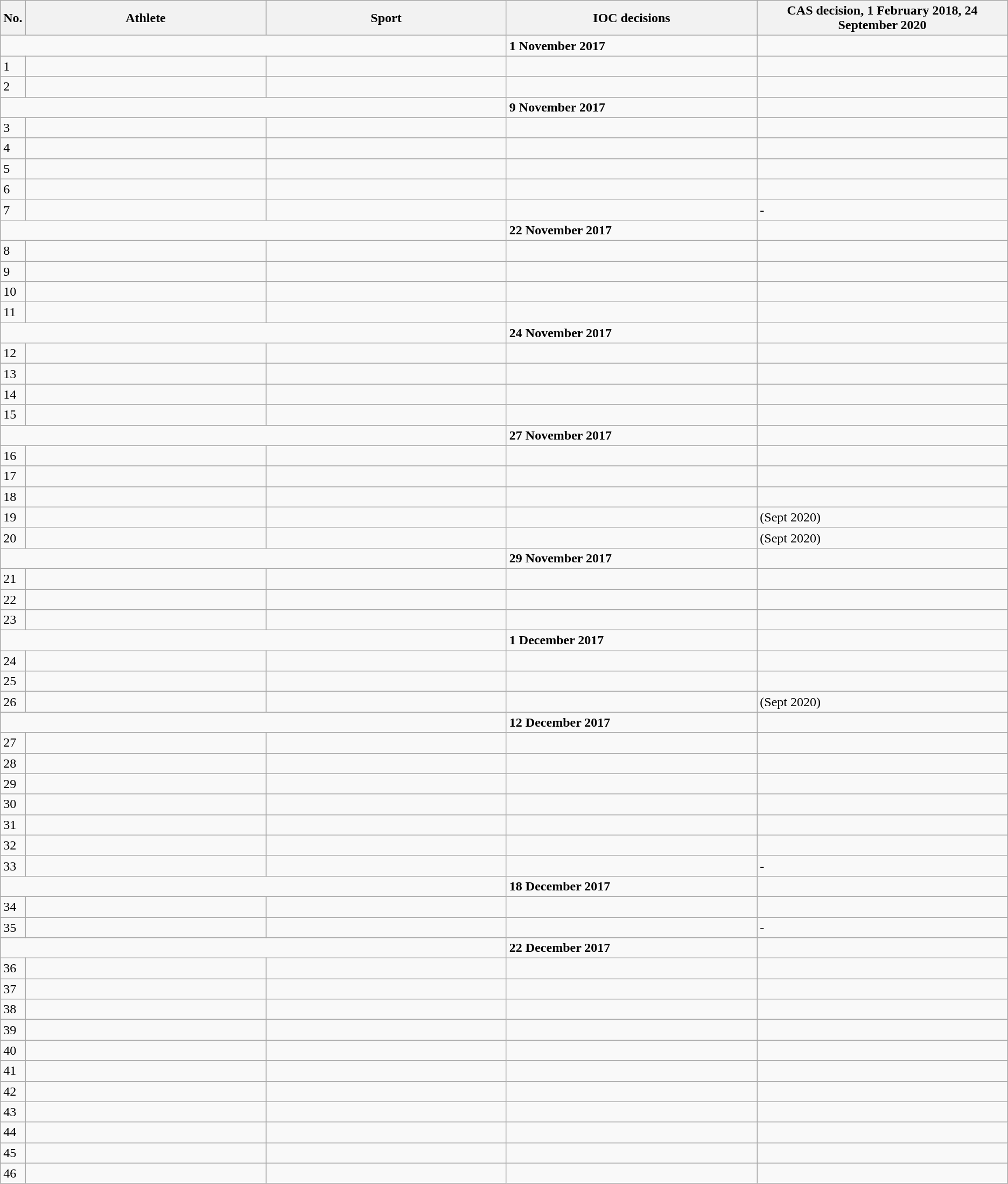<table class="wikitable" style="text-align:left;">
<tr>
<th style="width:2%">No.</th>
<th style="width:24%">Athlete</th>
<th style="width:24%">Sport</th>
<th style="width:25%">IOC decisions</th>
<th style="width:25%">CAS decision, 1 February 2018, 24 September 2020</th>
</tr>
<tr>
<td colspan=3></td>
<td><strong>1 November 2017</strong></td>
<td></td>
</tr>
<tr>
<td>1</td>
<td></td>
<td>  </td>
<td></td>
<td></td>
</tr>
<tr>
<td>2</td>
<td></td>
<td></td>
<td></td>
<td></td>
</tr>
<tr>
<td colspan=3></td>
<td><strong>9 November 2017</strong></td>
<td></td>
</tr>
<tr>
<td>3</td>
<td></td>
<td></td>
<td></td>
<td></td>
</tr>
<tr>
<td>4</td>
<td></td>
<td></td>
<td></td>
<td></td>
</tr>
<tr>
<td>5</td>
<td></td>
<td></td>
<td></td>
<td></td>
</tr>
<tr>
<td>6</td>
<td></td>
<td>   </td>
<td></td>
<td></td>
</tr>
<tr>
<td>7</td>
<td></td>
<td></td>
<td></td>
<td>-</td>
</tr>
<tr>
<td colspan=3></td>
<td><strong>22 November 2017</strong></td>
<td></td>
</tr>
<tr>
<td>8</td>
<td></td>
<td> </td>
<td></td>
<td></td>
</tr>
<tr>
<td>9</td>
<td></td>
<td></td>
<td></td>
<td></td>
</tr>
<tr>
<td>10</td>
<td></td>
<td></td>
<td></td>
<td></td>
</tr>
<tr>
<td>11</td>
<td></td>
<td> </td>
<td></td>
<td></td>
</tr>
<tr>
<td colspan=3></td>
<td><strong>24 November 2017</strong></td>
<td></td>
</tr>
<tr>
<td>12</td>
<td></td>
<td></td>
<td></td>
<td></td>
</tr>
<tr>
<td>13</td>
<td></td>
<td>  </td>
<td></td>
<td></td>
</tr>
<tr>
<td>14</td>
<td></td>
<td> </td>
<td></td>
<td></td>
</tr>
<tr>
<td>15</td>
<td></td>
<td></td>
<td></td>
<td></td>
</tr>
<tr>
<td colspan=3></td>
<td><strong>27 November 2017</strong></td>
<td></td>
</tr>
<tr>
<td>16</td>
<td></td>
<td></td>
<td></td>
<td></td>
</tr>
<tr>
<td>17</td>
<td></td>
<td> </td>
<td></td>
<td></td>
</tr>
<tr>
<td>18</td>
<td></td>
<td> </td>
<td></td>
<td></td>
</tr>
<tr>
<td>19</td>
<td></td>
<td> </td>
<td></td>
<td> (Sept 2020)</td>
</tr>
<tr>
<td>20</td>
<td></td>
<td>  </td>
<td></td>
<td> (Sept 2020)</td>
</tr>
<tr>
<td colspan=3></td>
<td><strong>29 November 2017</strong></td>
<td></td>
</tr>
<tr>
<td>21</td>
<td></td>
<td></td>
<td></td>
<td></td>
</tr>
<tr>
<td>22</td>
<td></td>
<td></td>
<td></td>
<td></td>
</tr>
<tr>
<td>23</td>
<td></td>
<td></td>
<td></td>
<td></td>
</tr>
<tr>
<td colspan=3></td>
<td><strong>1 December 2017</strong></td>
<td></td>
</tr>
<tr>
<td>24</td>
<td></td>
<td></td>
<td></td>
<td></td>
</tr>
<tr>
<td>25</td>
<td></td>
<td></td>
<td></td>
<td></td>
</tr>
<tr>
<td>26</td>
<td></td>
<td> </td>
<td></td>
<td> (Sept 2020)</td>
</tr>
<tr>
<td colspan=3></td>
<td><strong>12 December 2017</strong></td>
<td></td>
</tr>
<tr>
<td>27</td>
<td></td>
<td></td>
<td></td>
<td></td>
</tr>
<tr>
<td>28</td>
<td></td>
<td></td>
<td></td>
<td></td>
</tr>
<tr>
<td>29</td>
<td></td>
<td></td>
<td></td>
<td></td>
</tr>
<tr>
<td>30</td>
<td></td>
<td></td>
<td></td>
<td></td>
</tr>
<tr>
<td>31</td>
<td></td>
<td></td>
<td></td>
<td></td>
</tr>
<tr>
<td>32</td>
<td></td>
<td></td>
<td></td>
<td></td>
</tr>
<tr>
<td>33</td>
<td></td>
<td></td>
<td></td>
<td>-</td>
</tr>
<tr>
<td colspan=3></td>
<td><strong>18 December 2017</strong></td>
<td></td>
</tr>
<tr>
<td>34</td>
<td></td>
<td>  </td>
<td></td>
<td></td>
</tr>
<tr>
<td>35</td>
<td></td>
<td></td>
<td></td>
<td>-</td>
</tr>
<tr>
<td colspan=3></td>
<td><strong>22 December 2017</strong></td>
<td></td>
</tr>
<tr>
<td>36</td>
<td></td>
<td></td>
<td></td>
<td></td>
</tr>
<tr>
<td>37</td>
<td></td>
<td></td>
<td></td>
<td></td>
</tr>
<tr>
<td>38</td>
<td></td>
<td> </td>
<td></td>
<td></td>
</tr>
<tr>
<td>39</td>
<td></td>
<td>  </td>
<td></td>
<td></td>
</tr>
<tr>
<td>40</td>
<td></td>
<td> </td>
<td></td>
<td></td>
</tr>
<tr>
<td>41</td>
<td></td>
<td> </td>
<td></td>
<td></td>
</tr>
<tr>
<td>42</td>
<td></td>
<td></td>
<td></td>
<td></td>
</tr>
<tr>
<td>43</td>
<td></td>
<td></td>
<td></td>
<td></td>
</tr>
<tr>
<td>44</td>
<td></td>
<td></td>
<td></td>
<td></td>
</tr>
<tr>
<td>45</td>
<td></td>
<td></td>
<td></td>
<td></td>
</tr>
<tr>
<td>46</td>
<td></td>
<td></td>
<td></td>
<td></td>
</tr>
</table>
